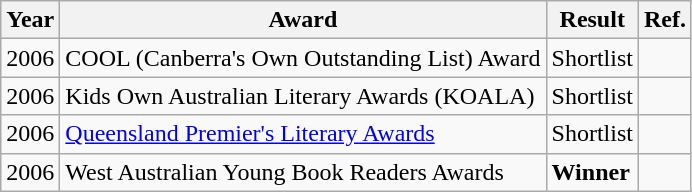<table class="wikitable">
<tr>
<th>Year</th>
<th>Award</th>
<th>Result</th>
<th>Ref.</th>
</tr>
<tr>
<td>2006</td>
<td>COOL (Canberra's Own Outstanding List) Award</td>
<td>Shortlist</td>
<td></td>
</tr>
<tr>
<td>2006</td>
<td>Kids Own Australian Literary Awards (KOALA)</td>
<td>Shortlist</td>
<td></td>
</tr>
<tr>
<td>2006</td>
<td><a href='#'>Queensland Premier's Literary Awards</a></td>
<td>Shortlist</td>
<td></td>
</tr>
<tr>
<td>2006</td>
<td>West Australian Young Book Readers Awards</td>
<td><strong>Winner</strong></td>
<td></td>
</tr>
</table>
